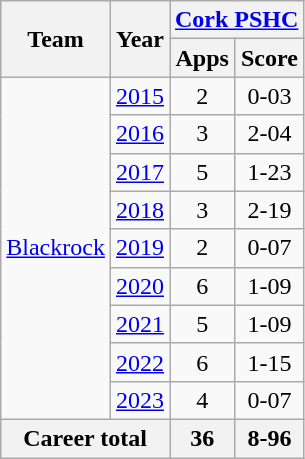<table class="wikitable" style="text-align:center">
<tr>
<th rowspan="2">Team</th>
<th rowspan="2">Year</th>
<th colspan="2"><a href='#'>Cork PSHC</a></th>
</tr>
<tr>
<th>Apps</th>
<th>Score</th>
</tr>
<tr>
<td rowspan="9"><a href='#'>Blackrock</a></td>
<td><a href='#'>2015</a></td>
<td>2</td>
<td>0-03</td>
</tr>
<tr>
<td><a href='#'>2016</a></td>
<td>3</td>
<td>2-04</td>
</tr>
<tr>
<td><a href='#'>2017</a></td>
<td>5</td>
<td>1-23</td>
</tr>
<tr>
<td><a href='#'>2018</a></td>
<td>3</td>
<td>2-19</td>
</tr>
<tr>
<td><a href='#'>2019</a></td>
<td>2</td>
<td>0-07</td>
</tr>
<tr>
<td><a href='#'>2020</a></td>
<td>6</td>
<td>1-09</td>
</tr>
<tr>
<td><a href='#'>2021</a></td>
<td>5</td>
<td>1-09</td>
</tr>
<tr>
<td><a href='#'>2022</a></td>
<td>6</td>
<td>1-15</td>
</tr>
<tr>
<td><a href='#'>2023</a></td>
<td>4</td>
<td>0-07</td>
</tr>
<tr>
<th colspan="2">Career total</th>
<th>36</th>
<th>8-96</th>
</tr>
</table>
